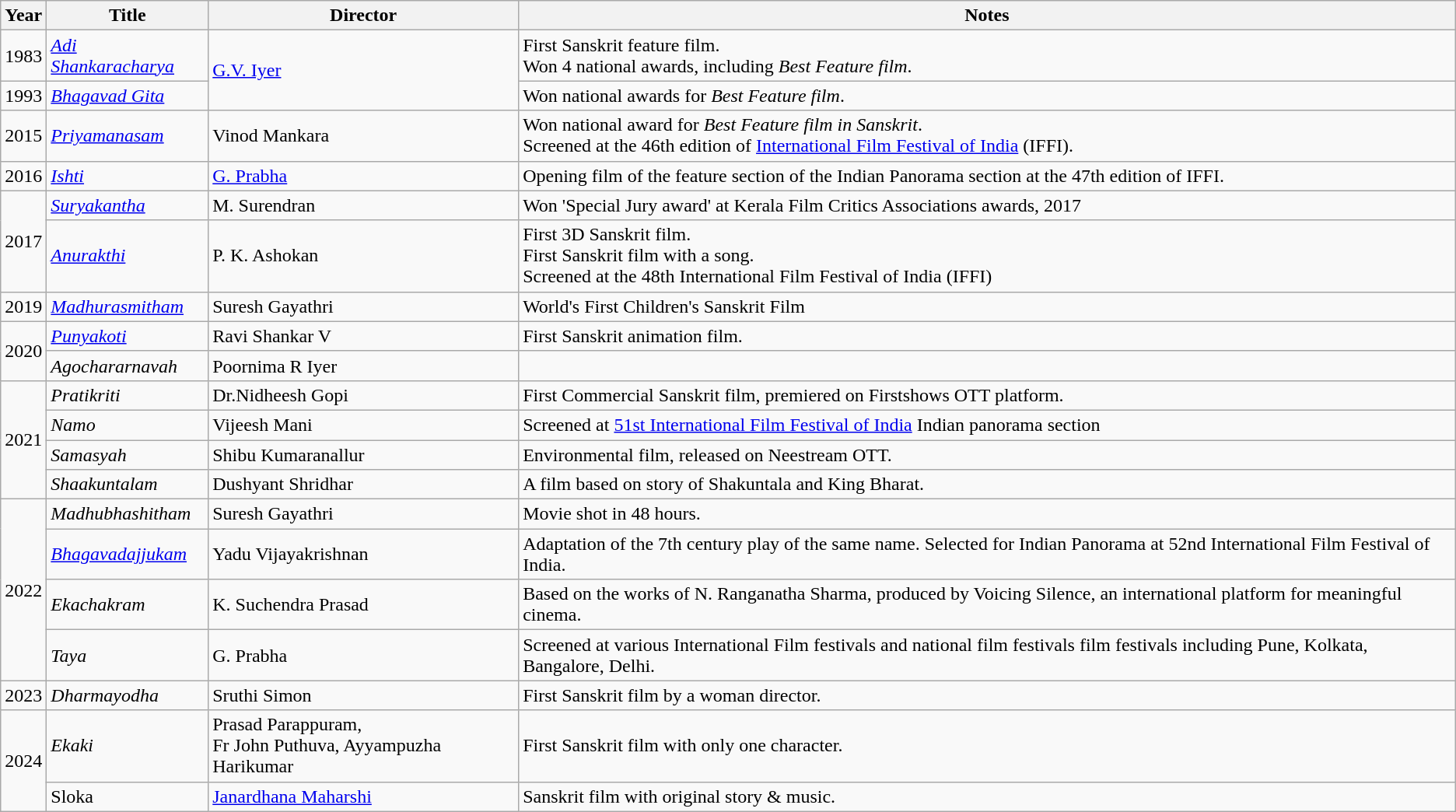<table class="wikitable sortable">
<tr>
<th>Year</th>
<th>Title</th>
<th>Director</th>
<th>Notes</th>
</tr>
<tr>
<td>1983</td>
<td><em><a href='#'>Adi Shankaracharya</a></em></td>
<td rowspan="2"><a href='#'>G.V. Iyer</a></td>
<td>First Sanskrit feature film.<br>Won 4 national awards, including <em>Best Feature film</em>.</td>
</tr>
<tr>
<td>1993</td>
<td><em><a href='#'>Bhagavad Gita</a></em></td>
<td>Won  national awards for <em>Best Feature film</em>.</td>
</tr>
<tr>
<td>2015</td>
<td><em><a href='#'>Priyamanasam</a></em></td>
<td>Vinod Mankara</td>
<td>Won national award for <em>Best Feature film in Sanskrit</em>.<br>Screened at the 46th edition of <a href='#'>International Film Festival of India</a> (IFFI).</td>
</tr>
<tr>
<td>2016</td>
<td><em><a href='#'>Ishti</a></em></td>
<td><a href='#'>G. Prabha</a></td>
<td>Opening film of the feature section of the Indian Panorama section at the 47th edition of IFFI.</td>
</tr>
<tr>
<td rowspan="2">2017</td>
<td><em><a href='#'>Suryakantha</a></em></td>
<td>M. Surendran</td>
<td>Won 'Special Jury award' at Kerala Film Critics Associations awards, 2017</td>
</tr>
<tr>
<td><em><a href='#'>Anurakthi</a></em></td>
<td>P. K. Ashokan</td>
<td>First 3D Sanskrit film.<br>First Sanskrit film with a song.<br>Screened at the 48th International Film Festival of India (IFFI)</td>
</tr>
<tr>
<td>2019</td>
<td><em><a href='#'>Madhurasmitham</a></em></td>
<td>Suresh Gayathri</td>
<td>World's First Children's Sanskrit Film</td>
</tr>
<tr>
<td rowspan="2">2020</td>
<td><em><a href='#'>Punyakoti</a></em></td>
<td>Ravi Shankar V</td>
<td>First Sanskrit animation film.</td>
</tr>
<tr>
<td><em>Agochararnavah</em></td>
<td>Poornima R Iyer</td>
<td></td>
</tr>
<tr>
<td rowspan="4">2021</td>
<td><em>Pratikriti</em></td>
<td>Dr.Nidheesh Gopi</td>
<td>First Commercial Sanskrit film, premiered on Firstshows OTT platform.</td>
</tr>
<tr>
<td><em>Namo</em></td>
<td>Vijeesh Mani</td>
<td>Screened at <a href='#'>51st International Film Festival of India</a> Indian panorama section</td>
</tr>
<tr>
<td><em>Samasyah</em></td>
<td>Shibu Kumaranallur</td>
<td>Environmental film, released on Neestream OTT. </td>
</tr>
<tr>
<td><em>Shaakuntalam</em></td>
<td>Dushyant Shridhar</td>
<td>A film based on story of Shakuntala and King Bharat. </td>
</tr>
<tr>
<td rowspan="4">2022</td>
<td><em>Madhubhashitham</em></td>
<td>Suresh Gayathri</td>
<td>Movie shot in 48 hours.</td>
</tr>
<tr>
<td><em><a href='#'>Bhagavadajjukam</a></em></td>
<td>Yadu Vijayakrishnan</td>
<td>Adaptation of the 7th century play of the same name. Selected for Indian Panorama at 52nd International Film Festival of India. </td>
</tr>
<tr>
<td><em>Ekachakram</em></td>
<td>K. Suchendra Prasad</td>
<td>Based on the works of N. Ranganatha Sharma, produced by Voicing Silence, an international platform for meaningful cinema.</td>
</tr>
<tr>
<td><em>Taya</em></td>
<td>G. Prabha</td>
<td>Screened at various International Film festivals and national film festivals film festivals including Pune, Kolkata, Bangalore, Delhi. </td>
</tr>
<tr>
<td>2023</td>
<td><em>Dharmayodha</em></td>
<td>Sruthi Simon</td>
<td>First Sanskrit film by a woman director.</td>
</tr>
<tr>
<td rowspan="2">2024</td>
<td><em>Ekaki</em></td>
<td>Prasad Parappuram,<br>Fr John Puthuva, Ayyampuzha Harikumar</td>
<td>First Sanskrit film with only one character.</td>
</tr>
<tr>
<td>Sloka</td>
<td><a href='#'>Janardhana Maharshi</a></td>
<td>Sanskrit film with original story & music.</td>
</tr>
</table>
